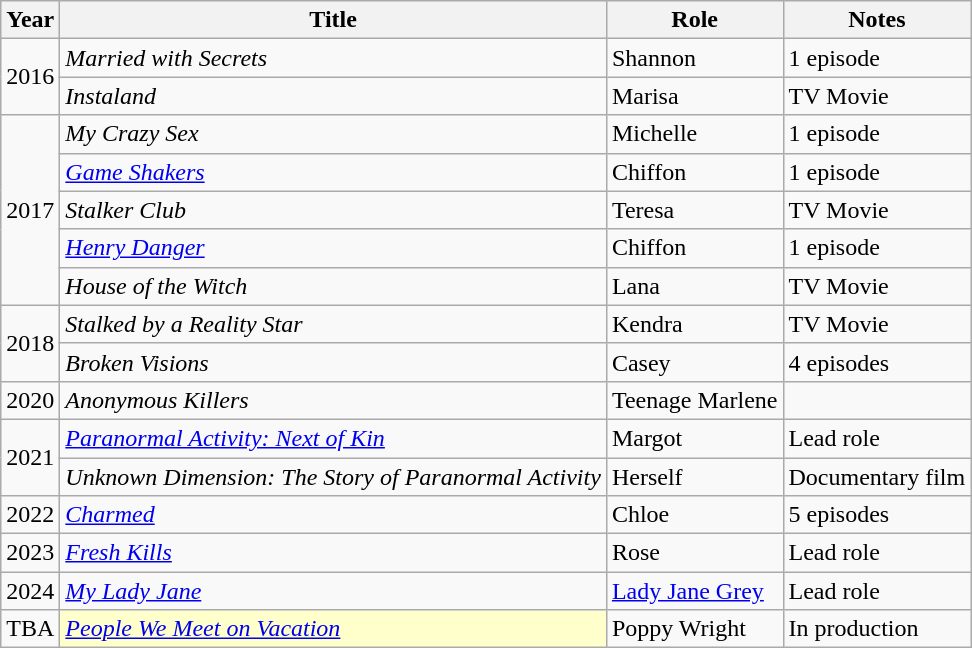<table class="wikitable sortable">
<tr>
<th>Year</th>
<th>Title</th>
<th>Role</th>
<th class="unsortable">Notes</th>
</tr>
<tr>
<td rowspan="2">2016</td>
<td><em>Married with Secrets</em></td>
<td>Shannon</td>
<td>1 episode</td>
</tr>
<tr>
<td><em>Instaland</em></td>
<td>Marisa</td>
<td>TV Movie</td>
</tr>
<tr>
<td rowspan="5">2017</td>
<td><em>My Crazy Sex</em></td>
<td>Michelle</td>
<td>1 episode</td>
</tr>
<tr>
<td><em><a href='#'>Game Shakers</a></em></td>
<td>Chiffon</td>
<td>1 episode</td>
</tr>
<tr>
<td><em>Stalker Club</em></td>
<td>Teresa</td>
<td>TV Movie</td>
</tr>
<tr>
<td><em><a href='#'>Henry Danger</a></em></td>
<td>Chiffon</td>
<td>1 episode</td>
</tr>
<tr>
<td><em>House of the Witch</em></td>
<td>Lana</td>
<td>TV Movie</td>
</tr>
<tr>
<td rowspan="2">2018</td>
<td><em>Stalked by a Reality Star</em></td>
<td>Kendra</td>
<td>TV Movie</td>
</tr>
<tr>
<td><em>Broken Visions</em></td>
<td>Casey</td>
<td>4 episodes</td>
</tr>
<tr>
<td>2020</td>
<td><em>Anonymous Killers</em></td>
<td>Teenage Marlene</td>
<td></td>
</tr>
<tr>
<td rowspan="2">2021</td>
<td><em><a href='#'>Paranormal Activity: Next of Kin</a></em></td>
<td>Margot</td>
<td>Lead role</td>
</tr>
<tr>
<td><em>Unknown Dimension: The Story of Paranormal Activity</em></td>
<td>Herself</td>
<td>Documentary film</td>
</tr>
<tr>
<td>2022</td>
<td><em><a href='#'>Charmed</a></em></td>
<td>Chloe</td>
<td>5 episodes</td>
</tr>
<tr>
<td>2023</td>
<td><em><a href='#'>Fresh Kills</a></em></td>
<td>Rose</td>
<td>Lead role</td>
</tr>
<tr>
<td>2024</td>
<td><em><a href='#'>My Lady Jane</a></em></td>
<td><a href='#'>Lady Jane Grey</a></td>
<td>Lead role</td>
</tr>
<tr>
<td>TBA</td>
<td style="background:#FFFFCC;"><em><a href='#'>People We Meet on Vacation</a></em></td>
<td>Poppy Wright</td>
<td>In production</td>
</tr>
</table>
